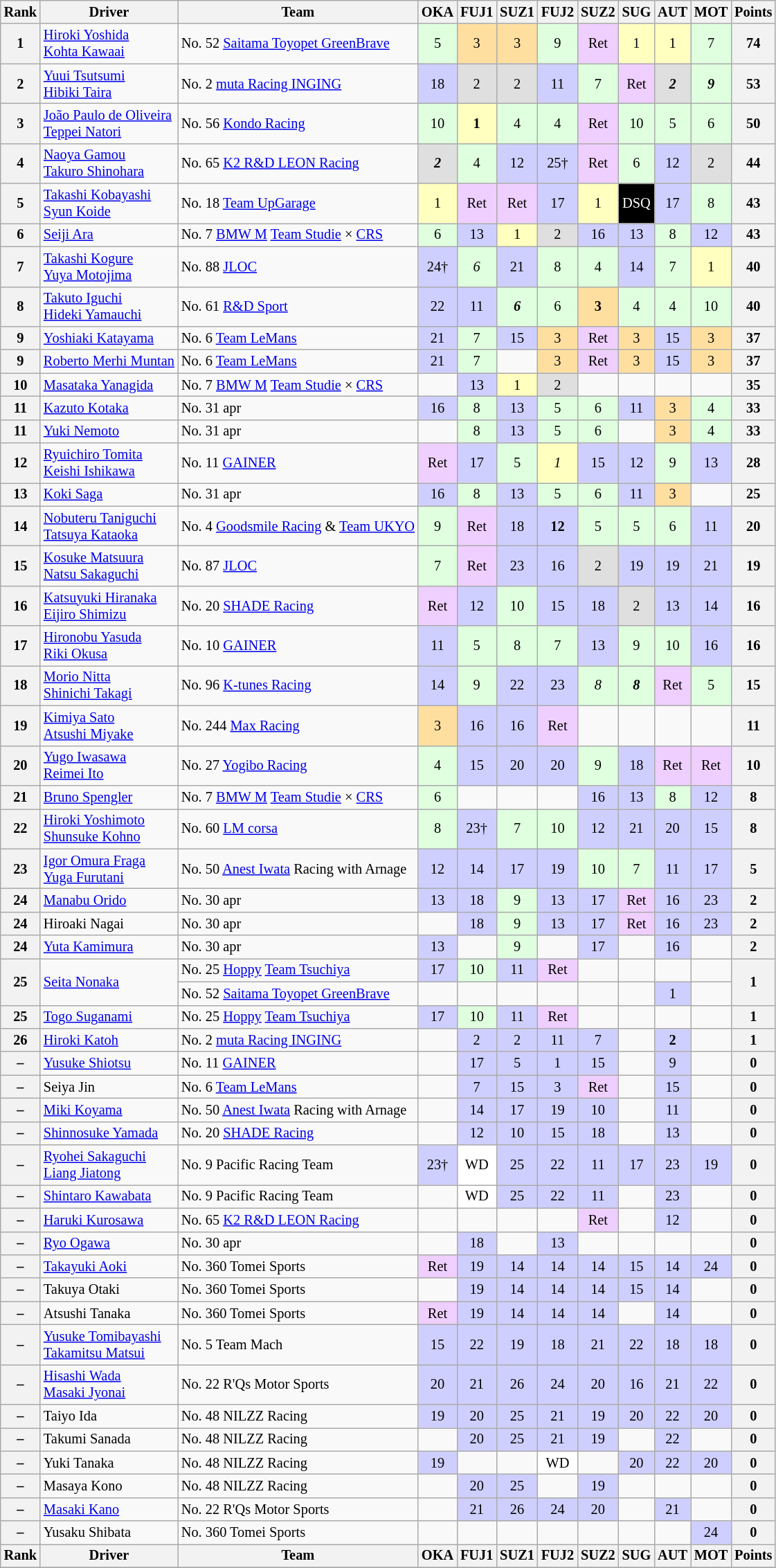<table class="wikitable" style="font-size:85%; text-align:center">
<tr>
<th>Rank</th>
<th>Driver</th>
<th>Team</th>
<th>OKA<br></th>
<th>FUJ1<br></th>
<th>SUZ1<br></th>
<th>FUJ2<br></th>
<th>SUZ2<br></th>
<th>SUG<br></th>
<th>AUT<br></th>
<th>MOT<br></th>
<th>Points</th>
</tr>
<tr>
<th>1</th>
<td align="left"> <a href='#'>Hiroki Yoshida</a><br> <a href='#'>Kohta Kawaai</a></td>
<td align="left">No. 52 <a href='#'>Saitama Toyopet GreenBrave</a></td>
<td style="background:#dfffdf;">5</td>
<td style="background:#ffdf9f;">3</td>
<td style="background:#ffdf9f;">3</td>
<td style="background:#dfffdf;">9</td>
<td style="background:#efcfff;">Ret</td>
<td style="background:#ffffbf;">1</td>
<td style="background:#ffffbf;">1</td>
<td style="background:#dfffdf;">7</td>
<th>74</th>
</tr>
<tr>
<th>2</th>
<td align="left"> <a href='#'>Yuui Tsutsumi</a><br> <a href='#'>Hibiki Taira</a></td>
<td align="left">No. 2 <a href='#'>muta Racing INGING</a></td>
<td style="background:#cfcfff;">18</td>
<td style="background:#dfdfdf;">2</td>
<td style="background:#dfdfdf;">2</td>
<td style="background:#cfcfff;">11</td>
<td style="background:#dfffdf;">7</td>
<td style="background:#efcfff;">Ret</td>
<td style="background:#dfdfdf;"><strong><em>2</em></strong></td>
<td style="background:#dfffdf;"><strong><em>9</em></strong></td>
<th>53</th>
</tr>
<tr>
<th>3</th>
<td align="left"> <a href='#'>João Paulo de Oliveira</a><br> <a href='#'>Teppei Natori</a></td>
<td align="left">No. 56 <a href='#'>Kondo Racing</a></td>
<td style="background:#dfffdf;">10</td>
<td style="background:#ffffbf;"><strong>1</strong></td>
<td style="background:#dfffdf;">4</td>
<td style="background:#dfffdf;">4</td>
<td style="background:#efcfff;">Ret</td>
<td style="background:#dfffdf;">10</td>
<td style="background:#dfffdf;">5</td>
<td style="background:#dfffdf;">6</td>
<th>50</th>
</tr>
<tr>
<th>4</th>
<td align="left"> <a href='#'>Naoya Gamou</a><br> <a href='#'>Takuro Shinohara</a></td>
<td align="left">No. 65 <a href='#'>K2 R&D LEON Racing</a></td>
<td style="background:#dfdfdf;"><strong><em>2</em></strong></td>
<td style="background:#dfffdf;">4</td>
<td style="background:#cfcfff;">12</td>
<td style="background:#cfcfff;">25†</td>
<td style="background:#efcfff;">Ret</td>
<td style="background:#dfffdf;">6</td>
<td style="background:#cfcfff;">12</td>
<td style="background:#dfdfdf;">2</td>
<th>44</th>
</tr>
<tr>
<th>5</th>
<td align="left"> <a href='#'>Takashi Kobayashi</a><br> <a href='#'>Syun Koide</a></td>
<td align="left">No. 18 <a href='#'>Team UpGarage</a></td>
<td style="background:#ffffbf;">1</td>
<td style="background:#efcfff;">Ret</td>
<td style="background:#efcfff;">Ret</td>
<td style="background:#cfcfff;">17</td>
<td style="background:#ffffbf;">1</td>
<td style="background-color:#000000;color:white">DSQ</td>
<td style="background:#cfcfff;">17</td>
<td style="background:#dfffdf;">8</td>
<th>43</th>
</tr>
<tr>
<th>6</th>
<td align="left"> <a href='#'>Seiji Ara</a></td>
<td align="left">No. 7 <a href='#'>BMW M</a> <a href='#'>Team Studie</a> × <a href='#'>CRS</a></td>
<td style="background:#dfffdf;">6</td>
<td style="background:#cfcfff;">13</td>
<td style="background:#ffffbf;">1</td>
<td style="background:#dfdfdf;">2</td>
<td style="background:#cfcfff;">16</td>
<td style="background:#cfcfff;">13</td>
<td style="background:#dfffdf;">8</td>
<td style="background:#cfcfff;">12</td>
<th>43</th>
</tr>
<tr>
<th>7</th>
<td align="left"> <a href='#'>Takashi Kogure</a><br> <a href='#'>Yuya Motojima</a></td>
<td align="left">No. 88 <a href='#'>JLOC</a></td>
<td style="background:#cfcfff;">24†</td>
<td style="background:#dfffdf;"><em>6</em></td>
<td style="background:#cfcfff;">21</td>
<td style="background:#dfffdf;">8</td>
<td style="background:#dfffdf;">4</td>
<td style="background:#cfcfff;">14</td>
<td style="background:#dfffdf;">7</td>
<td style="background:#ffffbf;">1</td>
<th>40</th>
</tr>
<tr>
<th>8</th>
<td align="left"> <a href='#'>Takuto Iguchi</a><br> <a href='#'>Hideki Yamauchi</a></td>
<td align="left">No. 61 <a href='#'>R&D Sport</a></td>
<td style="background:#cfcfff;">22</td>
<td style="background:#cfcfff;">11</td>
<td style="background:#dfffdf;"><strong><em>6</em></strong></td>
<td style="background:#dfffdf;">6</td>
<td style="background:#ffdf9f;"><strong>3</strong></td>
<td style="background:#dfffdf;">4</td>
<td style="background:#dfffdf;">4</td>
<td style="background:#dfffdf;">10</td>
<th>40</th>
</tr>
<tr>
<th>9</th>
<td align="left"> <a href='#'>Yoshiaki Katayama</a></td>
<td align="left">No. 6 <a href='#'>Team LeMans</a></td>
<td style="background:#cfcfff;">21</td>
<td style="background:#dfffdf;">7</td>
<td style="background:#cfcfff;">15</td>
<td style="background:#ffdf9f;">3</td>
<td style="background:#efcfff;">Ret</td>
<td style="background:#ffdf9f;">3</td>
<td style="background:#cfcfff;">15</td>
<td style="background:#ffdf9f;">3</td>
<th>37</th>
</tr>
<tr>
<th>9</th>
<td align="left"> <a href='#'>Roberto Merhi Muntan</a></td>
<td align="left">No. 6 <a href='#'>Team LeMans</a></td>
<td style="background:#cfcfff;">21</td>
<td style="background:#dfffdf;">7</td>
<td></td>
<td style="background:#ffdf9f;">3</td>
<td style="background:#efcfff;">Ret</td>
<td style="background:#ffdf9f;">3</td>
<td style="background:#cfcfff;">15</td>
<td style="background:#ffdf9f;">3</td>
<th>37</th>
</tr>
<tr>
<th>10</th>
<td align="left"> <a href='#'>Masataka Yanagida</a></td>
<td align="left">No. 7 <a href='#'>BMW M</a> <a href='#'>Team Studie</a> × <a href='#'>CRS</a></td>
<td></td>
<td style="background:#cfcfff;">13</td>
<td style="background:#ffffbf;">1</td>
<td style="background:#dfdfdf;">2</td>
<td></td>
<td></td>
<td></td>
<td></td>
<th>35</th>
</tr>
<tr>
<th>11</th>
<td align="left"> <a href='#'>Kazuto Kotaka</a></td>
<td align="left">No. 31 apr</td>
<td style="background:#cfcfff;">16</td>
<td style="background:#dfffdf;">8</td>
<td style="background:#cfcfff;">13</td>
<td style="background:#dfffdf;">5</td>
<td style="background:#dfffdf;">6</td>
<td style="background:#cfcfff;">11</td>
<td style="background:#ffdf9f;">3</td>
<td style="background:#dfffdf;">4</td>
<th>33</th>
</tr>
<tr>
<th>11</th>
<td align="left"> <a href='#'>Yuki Nemoto</a></td>
<td align="left">No. 31 apr</td>
<td></td>
<td style="background:#dfffdf;">8</td>
<td style="background:#cfcfff;">13</td>
<td style="background:#dfffdf;">5</td>
<td style="background:#dfffdf;">6</td>
<td></td>
<td style="background:#ffdf9f;">3</td>
<td style="background:#dfffdf;">4</td>
<th>33</th>
</tr>
<tr>
<th>12</th>
<td align="left"> <a href='#'>Ryuichiro Tomita</a><br> <a href='#'>Keishi Ishikawa</a></td>
<td align="left">No. 11 <a href='#'>GAINER</a></td>
<td style="background:#efcfff;">Ret</td>
<td style="background:#cfcfff;">17</td>
<td style="background:#dfffdf;">5</td>
<td style="background:#ffffbf;"><em>1</em></td>
<td style="background:#cfcfff;">15</td>
<td style="background:#cfcfff;">12</td>
<td style="background:#dfffdf;">9</td>
<td style="background:#cfcfff;">13</td>
<th>28</th>
</tr>
<tr>
<th>13</th>
<td align="left"> <a href='#'>Koki Saga</a></td>
<td align="left">No. 31 apr</td>
<td style="background:#cfcfff;">16</td>
<td style="background:#dfffdf;">8</td>
<td style="background:#cfcfff;">13</td>
<td style="background:#dfffdf;">5</td>
<td style="background:#dfffdf;">6</td>
<td style="background:#cfcfff;">11</td>
<td style="background:#ffdf9f;">3</td>
<td></td>
<th>25</th>
</tr>
<tr>
<th>14</th>
<td align="left"> <a href='#'>Nobuteru Taniguchi</a><br> <a href='#'>Tatsuya Kataoka</a></td>
<td align="left">No. 4 <a href='#'>Goodsmile Racing</a> & <a href='#'>Team UKYO</a></td>
<td style="background:#dfffdf;">9</td>
<td style="background:#efcfff;">Ret</td>
<td style="background:#cfcfff;">18</td>
<td style="background:#cfcfff;"><strong>12</strong></td>
<td style="background:#dfffdf;">5</td>
<td style="background:#dfffdf;">5</td>
<td style="background:#dfffdf;">6</td>
<td style="background:#cfcfff;">11</td>
<th>20</th>
</tr>
<tr>
<th>15</th>
<td align="left"> <a href='#'>Kosuke Matsuura</a><br> <a href='#'>Natsu Sakaguchi</a></td>
<td align="left">No. 87 <a href='#'>JLOC</a></td>
<td style="background:#dfffdf;">7</td>
<td style="background:#efcfff;">Ret</td>
<td style="background:#cfcfff;">23</td>
<td style="background:#cfcfff;">16</td>
<td style="background:#dfdfdf;">2</td>
<td style="background:#cfcfff;">19</td>
<td style="background:#cfcfff;">19</td>
<td style="background:#cfcfff;">21</td>
<th>19</th>
</tr>
<tr>
<th>16</th>
<td align="left"> <a href='#'>Katsuyuki Hiranaka</a><br> <a href='#'>Eijiro Shimizu</a></td>
<td align="left">No. 20 <a href='#'>SHADE Racing</a></td>
<td style="background:#efcfff;">Ret</td>
<td style="background:#cfcfff;">12</td>
<td style="background:#dfffdf;">10</td>
<td style="background:#cfcfff;">15</td>
<td style="background:#cfcfff;">18</td>
<td style="background:#dfdfdf;">2</td>
<td style="background:#cfcfff;">13</td>
<td style="background:#cfcfff;">14</td>
<th>16</th>
</tr>
<tr>
<th>17</th>
<td align="left"> <a href='#'>Hironobu Yasuda</a><br>  <a href='#'>Riki Okusa</a></td>
<td align="left">No. 10 <a href='#'>GAINER</a></td>
<td style="background:#cfcfff;">11</td>
<td style="background:#dfffdf;">5</td>
<td style="background:#dfffdf;">8</td>
<td style="background:#dfffdf;">7</td>
<td style="background:#cfcfff;">13</td>
<td style="background:#dfffdf;">9</td>
<td style="background:#dfffdf;">10</td>
<td style="background:#cfcfff;">16</td>
<th>16</th>
</tr>
<tr>
<th>18</th>
<td align="left"> <a href='#'>Morio Nitta</a><br> <a href='#'>Shinichi Takagi</a></td>
<td align="left">No. 96 <a href='#'>K-tunes Racing</a></td>
<td style="background:#cfcfff;">14</td>
<td style="background:#dfffdf;">9</td>
<td style="background:#cfcfff;">22</td>
<td style="background:#cfcfff;">23</td>
<td style="background:#dfffdf;"><em>8</em></td>
<td style="background:#dfffdf;"><strong><em>8</em></strong></td>
<td style="background:#efcfff;">Ret</td>
<td style="background:#dfffdf;">5</td>
<th>15</th>
</tr>
<tr>
<th>19</th>
<td align="left"> <a href='#'>Kimiya Sato</a><br> <a href='#'>Atsushi Miyake</a></td>
<td align="left">No. 244 <a href='#'>Max Racing</a></td>
<td style="background:#ffdf9f;">3</td>
<td style="background:#cfcfff;">16</td>
<td style="background:#cfcfff;">16</td>
<td style="background:#efcfff;">Ret</td>
<td></td>
<td></td>
<td></td>
<td></td>
<th>11</th>
</tr>
<tr>
<th>20</th>
<td align="left"> <a href='#'>Yugo Iwasawa</a><br> <a href='#'>Reimei Ito</a></td>
<td align="left">No. 27 <a href='#'>Yogibo Racing</a></td>
<td style="background:#dfffdf;">4</td>
<td style="background:#cfcfff;">15</td>
<td style="background:#cfcfff;">20</td>
<td style="background:#cfcfff;">20</td>
<td style="background:#dfffdf;">9</td>
<td style="background:#cfcfff;">18</td>
<td style="background:#efcfff;">Ret</td>
<td style="background:#efcfff;">Ret</td>
<th>10</th>
</tr>
<tr>
<th>21</th>
<td align="left"> <a href='#'>Bruno Spengler</a></td>
<td align="left">No. 7 <a href='#'>BMW M</a> <a href='#'>Team Studie</a> × <a href='#'>CRS</a></td>
<td style="background:#dfffdf;">6</td>
<td></td>
<td></td>
<td></td>
<td style="background:#cfcfff;">16</td>
<td style="background:#cfcfff;">13</td>
<td style="background:#dfffdf;">8</td>
<td style="background:#cfcfff;">12</td>
<th>8</th>
</tr>
<tr>
<th>22</th>
<td align="left"> <a href='#'>Hiroki Yoshimoto</a><br> <a href='#'>Shunsuke Kohno</a></td>
<td align="left">No. 60 <a href='#'>LM corsa</a></td>
<td style="background:#dfffdf;">8</td>
<td style="background:#cfcfff;">23†</td>
<td style="background:#dfffdf;">7</td>
<td style="background:#dfffdf;">10</td>
<td style="background:#cfcfff;">12</td>
<td style="background:#cfcfff;">21</td>
<td style="background:#cfcfff;">20</td>
<td style="background:#cfcfff;">15</td>
<th>8</th>
</tr>
<tr>
<th>23</th>
<td align="left"> <a href='#'>Igor Omura Fraga</a><br> <a href='#'>Yuga Furutani</a></td>
<td align="left">No. 50 <a href='#'>Anest Iwata</a> Racing with Arnage</td>
<td style="background:#cfcfff;">12</td>
<td style="background:#cfcfff;">14</td>
<td style="background:#cfcfff;">17</td>
<td style="background:#cfcfff;">19</td>
<td style="background:#dfffdf;">10</td>
<td style="background:#dfffdf;">7</td>
<td style="background:#cfcfff;">11</td>
<td style="background:#cfcfff;">17</td>
<th>5</th>
</tr>
<tr>
<th>24</th>
<td align="left"> <a href='#'>Manabu Orido</a></td>
<td align="left">No. 30 apr</td>
<td style="background:#cfcfff;">13</td>
<td style="background:#cfcfff;">18</td>
<td style="background:#dfffdf;">9</td>
<td style="background:#cfcfff;">13</td>
<td style="background:#cfcfff;">17</td>
<td style="background:#efcfff;">Ret</td>
<td style="background:#cfcfff;">16</td>
<td style="background:#cfcfff;">23</td>
<th>2</th>
</tr>
<tr>
<th>24</th>
<td align="left"> Hiroaki Nagai</td>
<td align="left">No. 30 apr</td>
<td></td>
<td style="background:#cfcfff;">18</td>
<td style="background:#dfffdf;">9</td>
<td style="background:#cfcfff;">13</td>
<td style="background:#cfcfff;">17</td>
<td style="background:#efcfff;">Ret</td>
<td style="background:#cfcfff;">16</td>
<td style="background:#cfcfff;">23</td>
<th>2</th>
</tr>
<tr>
<th>24</th>
<td align="left"> <a href='#'>Yuta Kamimura</a></td>
<td align="left">No. 30 apr</td>
<td style="background:#cfcfff;">13</td>
<td></td>
<td style="background:#dfffdf;">9</td>
<td></td>
<td style="background:#cfcfff;">17</td>
<td></td>
<td style="background:#cfcfff;">16</td>
<td></td>
<th>2</th>
</tr>
<tr>
<th rowspan=2>25</th>
<td align="left" rowspan=2> <a href='#'>Seita Nonaka</a></td>
<td align="left">No. 25 <a href='#'>Hoppy</a> <a href='#'>Team Tsuchiya</a></td>
<td style="background:#cfcfff;">17</td>
<td style="background:#dfffdf;">10</td>
<td style="background:#cfcfff;">11</td>
<td style="background:#efcfff;">Ret</td>
<td></td>
<td></td>
<td></td>
<td></td>
<th rowspan=2>1</th>
</tr>
<tr>
<td align="left">No. 52 <a href='#'>Saitama Toyopet GreenBrave</a></td>
<td></td>
<td></td>
<td></td>
<td></td>
<td></td>
<td></td>
<td style="background:#cfcfff;">1</td>
<td></td>
</tr>
<tr>
<th>25</th>
<td align="left"> <a href='#'>Togo Suganami</a></td>
<td align="left">No. 25 <a href='#'>Hoppy</a> <a href='#'>Team Tsuchiya</a></td>
<td style="background:#cfcfff;">17</td>
<td style="background:#dfffdf;">10</td>
<td style="background:#cfcfff;">11</td>
<td style="background:#efcfff;">Ret</td>
<td></td>
<td></td>
<td></td>
<td></td>
<th>1</th>
</tr>
<tr>
<th>26</th>
<td align="left"> <a href='#'>Hiroki Katoh</a></td>
<td align="left">No. 2 <a href='#'>muta Racing INGING</a></td>
<td></td>
<td style="background:#cfcfff;">2</td>
<td style="background:#cfcfff;">2</td>
<td style="background:#cfcfff;">11</td>
<td style="background:#cfcfff;">7</td>
<td></td>
<td style="background:#cfcfff;"><strong>2</strong></td>
<td></td>
<th>1</th>
</tr>
<tr>
<th>–</th>
<td align="left"> <a href='#'>Yusuke Shiotsu</a></td>
<td align="left">No. 11 <a href='#'>GAINER</a></td>
<td></td>
<td style="background:#cfcfff;">17</td>
<td style="background:#cfcfff;">5</td>
<td style="background:#cfcfff;">1</td>
<td style="background:#cfcfff;">15</td>
<td></td>
<td style="background:#cfcfff;">9</td>
<td></td>
<th>0</th>
</tr>
<tr>
<th>–</th>
<td align="left"> Seiya Jin</td>
<td align="left">No. 6 <a href='#'>Team LeMans</a></td>
<td></td>
<td style="background:#cfcfff;">7</td>
<td style="background:#cfcfff;">15</td>
<td style="background:#cfcfff;">3</td>
<td style="background:#efcfff;">Ret</td>
<td></td>
<td style="background:#cfcfff;">15</td>
<td></td>
<th>0</th>
</tr>
<tr>
<th>–</th>
<td align="left"> <a href='#'>Miki Koyama</a></td>
<td align="left">No. 50 <a href='#'>Anest Iwata</a> Racing with Arnage</td>
<td></td>
<td style="background:#cfcfff;">14</td>
<td style="background:#cfcfff;">17</td>
<td style="background:#cfcfff;">19</td>
<td style="background:#cfcfff;">10</td>
<td></td>
<td style="background:#cfcfff;">11</td>
<td></td>
<th>0</th>
</tr>
<tr>
<th>–</th>
<td align="left"> <a href='#'>Shinnosuke Yamada</a></td>
<td align="left">No. 20 <a href='#'>SHADE Racing</a></td>
<td></td>
<td style="background:#cfcfff;">12</td>
<td style="background:#cfcfff;">10</td>
<td style="background:#cfcfff;">15</td>
<td style="background:#cfcfff;">18</td>
<td></td>
<td style="background:#cfcfff;">13</td>
<td></td>
<th>0</th>
</tr>
<tr>
<th>–</th>
<td align="left"> <a href='#'>Ryohei Sakaguchi</a><br> <a href='#'>Liang Jiatong</a></td>
<td align="left">No. 9 Pacific Racing Team</td>
<td style="background:#cfcfff;">23†</td>
<td style="background:#ffffff;">WD</td>
<td style="background:#cfcfff;">25</td>
<td style="background:#cfcfff;">22</td>
<td style="background:#cfcfff;">11</td>
<td style="background:#cfcfff;">17</td>
<td style="background:#cfcfff;">23</td>
<td style="background:#cfcfff;">19</td>
<th>0</th>
</tr>
<tr>
<th>–</th>
<td align="left"> <a href='#'>Shintaro Kawabata</a></td>
<td align="left">No. 9 Pacific Racing Team</td>
<td></td>
<td style="background:#ffffff;">WD</td>
<td style="background:#cfcfff;">25</td>
<td style="background:#cfcfff;">22</td>
<td style="background:#cfcfff;">11</td>
<td></td>
<td style="background:#cfcfff;">23</td>
<td></td>
<th>0</th>
</tr>
<tr>
<th>–</th>
<td align="left"> <a href='#'>Haruki Kurosawa</a></td>
<td align="left">No. 65 <a href='#'>K2 R&D LEON Racing</a></td>
<td></td>
<td></td>
<td></td>
<td></td>
<td style="background:#efcfff;">Ret</td>
<td></td>
<td style="background:#cfcfff;">12</td>
<td></td>
<th>0</th>
</tr>
<tr>
<th>–</th>
<td align="left"> <a href='#'>Ryo Ogawa</a></td>
<td align="left">No. 30 apr</td>
<td></td>
<td style="background:#cfcfff;">18</td>
<td></td>
<td style="background:#cfcfff;">13</td>
<td></td>
<td></td>
<td></td>
<td></td>
<th>0</th>
</tr>
<tr>
<th>–</th>
<td align="left"> <a href='#'>Takayuki Aoki</a></td>
<td align="left">No. 360 Tomei Sports</td>
<td style="background:#efcfff;">Ret</td>
<td style="background:#cfcfff;">19</td>
<td style="background:#cfcfff;">14</td>
<td style="background:#cfcfff;">14</td>
<td style="background:#cfcfff;">14</td>
<td style="background:#cfcfff;">15</td>
<td style="background:#cfcfff;">14</td>
<td style="background:#cfcfff;">24</td>
<th>0</th>
</tr>
<tr>
<th>–</th>
<td align="left"> Takuya Otaki</td>
<td align="left">No. 360 Tomei Sports</td>
<td></td>
<td style="background:#cfcfff;">19</td>
<td style="background:#cfcfff;">14</td>
<td style="background:#cfcfff;">14</td>
<td style="background:#cfcfff;">14</td>
<td style="background:#cfcfff;">15</td>
<td style="background:#cfcfff;">14</td>
<td></td>
<th>0</th>
</tr>
<tr>
<th>–</th>
<td align="left"> Atsushi Tanaka</td>
<td align="left">No. 360 Tomei Sports</td>
<td style="background:#efcfff;">Ret</td>
<td style="background:#cfcfff;">19</td>
<td style="background:#cfcfff;">14</td>
<td style="background:#cfcfff;">14</td>
<td style="background:#cfcfff;">14</td>
<td></td>
<td style="background:#cfcfff;">14</td>
<td></td>
<th>0</th>
</tr>
<tr>
<th>–</th>
<td align="left"> <a href='#'>Yusuke Tomibayashi</a><br> <a href='#'>Takamitsu Matsui</a></td>
<td align="left">No. 5 Team Mach</td>
<td style="background:#cfcfff;">15</td>
<td style="background:#cfcfff;">22</td>
<td style="background:#cfcfff;">19</td>
<td style="background:#cfcfff;">18</td>
<td style="background:#cfcfff;">21</td>
<td style="background:#cfcfff;">22</td>
<td style="background:#cfcfff;">18</td>
<td style="background:#cfcfff;">18</td>
<th>0</th>
</tr>
<tr>
<th>–</th>
<td align="left"> <a href='#'>Hisashi Wada</a><br> <a href='#'>Masaki Jyonai</a></td>
<td align="left">No. 22 R'Qs Motor Sports</td>
<td style="background:#cfcfff;">20</td>
<td style="background:#cfcfff;">21</td>
<td style="background:#cfcfff;">26</td>
<td style="background:#cfcfff;">24</td>
<td style="background:#cfcfff;">20</td>
<td style="background:#cfcfff;">16</td>
<td style="background:#cfcfff;">21</td>
<td style="background:#cfcfff;">22</td>
<th>0</th>
</tr>
<tr>
<th>–</th>
<td align="left"> Taiyo Ida</td>
<td align="left">No. 48 NILZZ Racing</td>
<td style="background:#cfcfff;">19</td>
<td style="background:#cfcfff;">20</td>
<td style="background:#cfcfff;">25</td>
<td style="background:#cfcfff;">21</td>
<td style="background:#cfcfff;">19</td>
<td style="background:#cfcfff;">20</td>
<td style="background:#cfcfff;">22</td>
<td style="background:#cfcfff;">20</td>
<th>0</th>
</tr>
<tr>
<th>–</th>
<td align="left"> Takumi Sanada</td>
<td align="left">No. 48 NILZZ Racing</td>
<td></td>
<td style="background:#cfcfff;">20</td>
<td style="background:#cfcfff;">25</td>
<td style="background:#cfcfff;">21</td>
<td style="background:#cfcfff;">19</td>
<td></td>
<td style="background:#cfcfff;">22</td>
<td></td>
<th>0</th>
</tr>
<tr>
<th>–</th>
<td align="left"> Yuki Tanaka</td>
<td align="left">No. 48 NILZZ Racing</td>
<td style="background:#cfcfff;">19</td>
<td></td>
<td></td>
<td style="background:#ffffff;">WD</td>
<td></td>
<td style="background:#cfcfff;">20</td>
<td style="background:#cfcfff;">22</td>
<td style="background:#cfcfff;">20</td>
<th>0</th>
</tr>
<tr>
<th>–</th>
<td align="left"> Masaya Kono</td>
<td align="left">No. 48 NILZZ Racing</td>
<td></td>
<td style="background:#cfcfff;">20</td>
<td style="background:#cfcfff;">25</td>
<td></td>
<td style="background:#cfcfff;">19</td>
<td></td>
<td></td>
<td></td>
<th>0</th>
</tr>
<tr>
<th>–</th>
<td align="left"> <a href='#'>Masaki Kano</a></td>
<td align="left">No. 22 R'Qs Motor Sports</td>
<td></td>
<td style="background:#cfcfff;">21</td>
<td style="background:#cfcfff;">26</td>
<td style="background:#cfcfff;">24</td>
<td style="background:#cfcfff;">20</td>
<td></td>
<td style="background:#cfcfff;">21</td>
<td></td>
<th>0</th>
</tr>
<tr>
<th>–</th>
<td align="left"> Yusaku Shibata</td>
<td align="left">No. 360 Tomei Sports</td>
<td></td>
<td></td>
<td></td>
<td></td>
<td></td>
<td></td>
<td></td>
<td style="background:#cfcfff;">24</td>
<th>0</th>
</tr>
<tr>
<th>Rank</th>
<th>Driver</th>
<th>Team</th>
<th>OKA<br></th>
<th>FUJ1<br></th>
<th>SUZ1<br></th>
<th>FUJ2<br></th>
<th>SUZ2<br></th>
<th>SUG<br></th>
<th>AUT<br></th>
<th>MOT<br></th>
<th>Points</th>
</tr>
<tr>
</tr>
</table>
